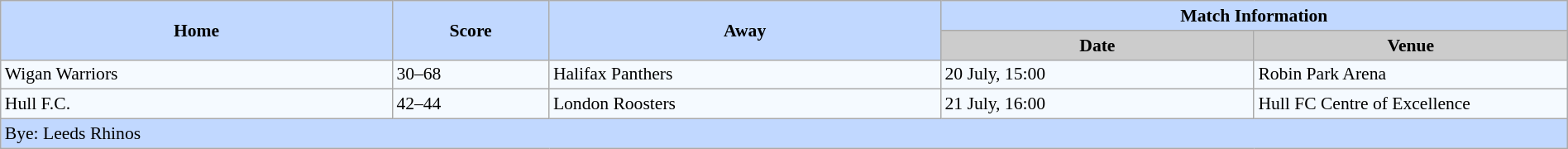<table class="wikitable defaultcenter col1right col3left" style="font-size:90%; background-color:#F5FAFF" width=100%>
<tr>
<th scope="col" rowspan=2 style="background-color:#C1D8FF" width=25%>Home</th>
<th scope="col" rowspan=2 style="background-color:#C1D8FF" width=10%>Score</th>
<th scope="col" rowspan=2 style="background-color:#C1D8FF" width=25%>Away</th>
<th colspan=2 style="background-color:#C1D8FF">Match Information</th>
</tr>
<tr>
<th scope="col" style="background-color:#CCCCCC" width=20%>Date</th>
<th scope="col" style="background-color:#CCCCCC" width=20%>Venue</th>
</tr>
<tr>
<td>Wigan Warriors </td>
<td>30–68</td>
<td> Halifax Panthers</td>
<td>20 July, 15:00</td>
<td>Robin Park Arena</td>
</tr>
<tr>
<td>Hull F.C. </td>
<td>42–44</td>
<td> London Roosters</td>
<td>21 July, 16:00</td>
<td>Hull FC Centre of Excellence</td>
</tr>
<tr>
<td colspan=5 style="background-color:#C1D8FF; text-align:left">Bye:  Leeds Rhinos</td>
</tr>
</table>
